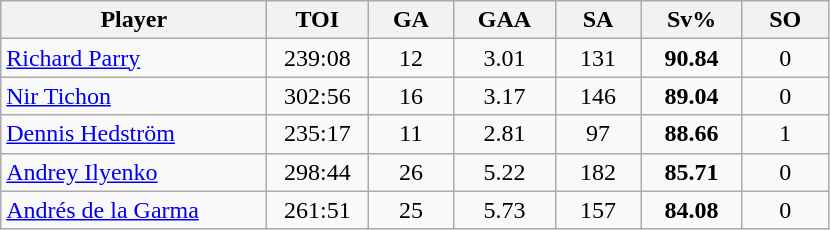<table class="wikitable sortable" style="text-align:center;">
<tr>
<th style="width:170px;">Player</th>
<th style="width:60px;">TOI</th>
<th style="width:50px;">GA</th>
<th style="width:60px;">GAA</th>
<th style="width:50px;">SA</th>
<th style="width:60px;">Sv%</th>
<th style="width:50px;">SO</th>
</tr>
<tr>
<td style="text-align:left;"> <a href='#'>Richard Parry</a></td>
<td>239:08</td>
<td>12</td>
<td>3.01</td>
<td>131</td>
<td><strong>90.84</strong></td>
<td>0</td>
</tr>
<tr>
<td style="text-align:left;"> <a href='#'>Nir Tichon</a></td>
<td>302:56</td>
<td>16</td>
<td>3.17</td>
<td>146</td>
<td><strong>89.04</strong></td>
<td>0</td>
</tr>
<tr>
<td style="text-align:left;"> <a href='#'>Dennis Hedström</a></td>
<td>235:17</td>
<td>11</td>
<td>2.81</td>
<td>97</td>
<td><strong>88.66</strong></td>
<td>1</td>
</tr>
<tr>
<td style="text-align:left;"> <a href='#'>Andrey Ilyenko</a></td>
<td>298:44</td>
<td>26</td>
<td>5.22</td>
<td>182</td>
<td><strong>85.71</strong></td>
<td>0</td>
</tr>
<tr>
<td style="text-align:left;"> <a href='#'>Andrés de la Garma</a></td>
<td>261:51</td>
<td>25</td>
<td>5.73</td>
<td>157</td>
<td><strong>84.08</strong></td>
<td>0</td>
</tr>
</table>
